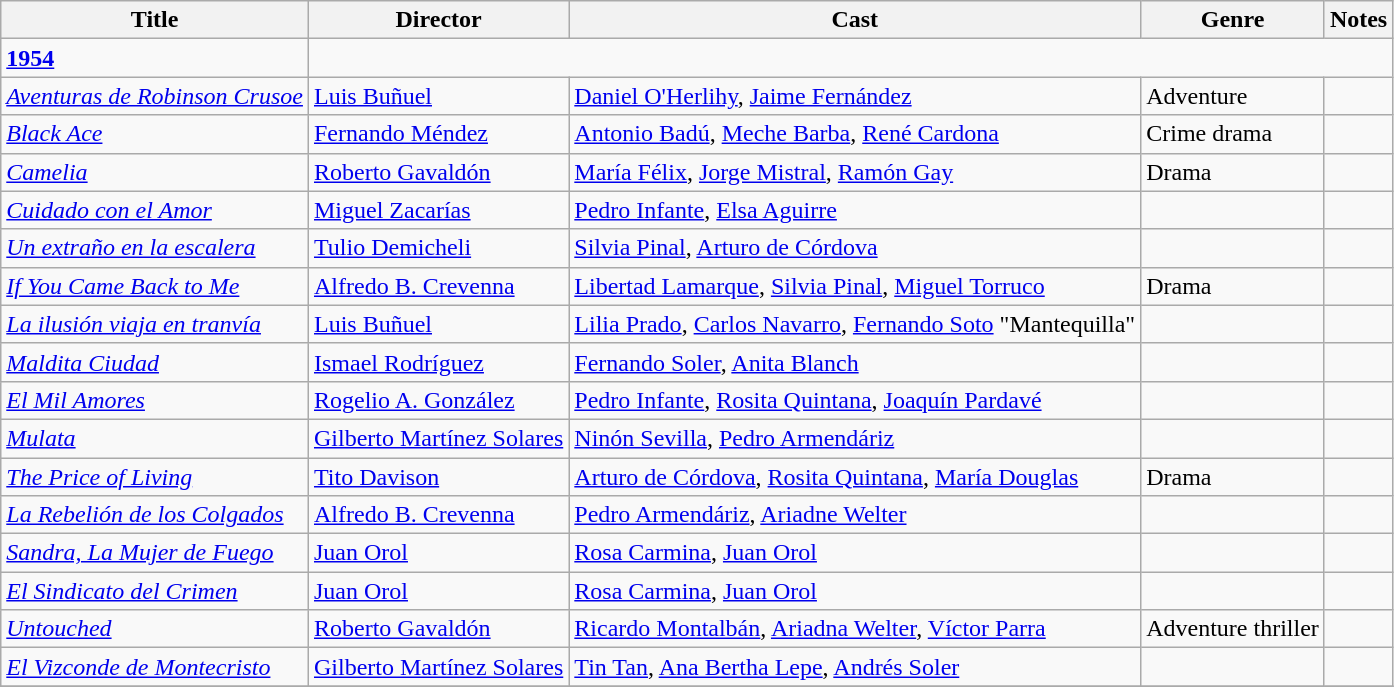<table class="wikitable">
<tr>
<th>Title</th>
<th>Director</th>
<th>Cast</th>
<th>Genre</th>
<th>Notes</th>
</tr>
<tr>
<td><strong><a href='#'>1954</a></strong></td>
</tr>
<tr>
<td><em><a href='#'>Aventuras de Robinson Crusoe</a></em></td>
<td><a href='#'>Luis Buñuel</a></td>
<td><a href='#'>Daniel O'Herlihy</a>, <a href='#'>Jaime Fernández</a></td>
<td>Adventure</td>
<td></td>
</tr>
<tr>
<td><em><a href='#'>Black Ace</a></em></td>
<td><a href='#'>Fernando Méndez</a></td>
<td><a href='#'>Antonio Badú</a>, <a href='#'>Meche Barba</a>, <a href='#'>René Cardona</a></td>
<td>Crime drama</td>
<td></td>
</tr>
<tr>
<td><em><a href='#'>Camelia</a></em></td>
<td><a href='#'>Roberto Gavaldón</a></td>
<td><a href='#'>María Félix</a>, <a href='#'>Jorge Mistral</a>, <a href='#'>Ramón Gay</a></td>
<td>Drama</td>
<td></td>
</tr>
<tr>
<td><em><a href='#'>Cuidado con el Amor</a></em></td>
<td><a href='#'>Miguel Zacarías</a></td>
<td><a href='#'>Pedro Infante</a>, <a href='#'>Elsa Aguirre</a></td>
<td></td>
<td></td>
</tr>
<tr>
<td><em><a href='#'>Un extraño en la escalera</a></em></td>
<td><a href='#'>Tulio Demicheli</a></td>
<td><a href='#'>Silvia Pinal</a>, <a href='#'>Arturo de Córdova</a></td>
<td></td>
<td></td>
</tr>
<tr>
<td><em><a href='#'>If You Came Back to Me</a></em></td>
<td><a href='#'>Alfredo B. Crevenna</a></td>
<td><a href='#'>Libertad Lamarque</a>, <a href='#'>Silvia Pinal</a>, <a href='#'>Miguel Torruco</a></td>
<td>Drama</td>
<td></td>
</tr>
<tr>
<td><em><a href='#'>La ilusión viaja en tranvía</a></em></td>
<td><a href='#'>Luis Buñuel</a></td>
<td><a href='#'>Lilia Prado</a>, <a href='#'>Carlos Navarro</a>, <a href='#'>Fernando Soto</a> "Mantequilla"</td>
<td></td>
<td></td>
</tr>
<tr>
<td><em><a href='#'>Maldita Ciudad</a></em></td>
<td><a href='#'>Ismael Rodríguez</a></td>
<td><a href='#'>Fernando Soler</a>, <a href='#'>Anita Blanch</a></td>
<td></td>
<td></td>
</tr>
<tr>
<td><em><a href='#'>El Mil Amores</a></em></td>
<td><a href='#'>Rogelio A. González</a></td>
<td><a href='#'>Pedro Infante</a>, <a href='#'>Rosita Quintana</a>, <a href='#'>Joaquín Pardavé</a></td>
<td></td>
<td></td>
</tr>
<tr>
<td><em><a href='#'>Mulata</a></em></td>
<td><a href='#'>Gilberto Martínez Solares</a></td>
<td><a href='#'>Ninón Sevilla</a>, <a href='#'>Pedro Armendáriz</a></td>
<td></td>
<td></td>
</tr>
<tr>
<td><em><a href='#'>The Price of Living</a></em></td>
<td><a href='#'>Tito Davison</a></td>
<td><a href='#'>Arturo de Córdova</a>, <a href='#'>Rosita Quintana</a>, <a href='#'>María Douglas</a></td>
<td>Drama</td>
<td></td>
</tr>
<tr>
<td><em><a href='#'>La Rebelión de los Colgados</a></em></td>
<td><a href='#'>Alfredo B. Crevenna</a></td>
<td><a href='#'>Pedro Armendáriz</a>, <a href='#'>Ariadne Welter</a></td>
<td></td>
<td></td>
</tr>
<tr>
<td><em><a href='#'>Sandra, La Mujer de Fuego</a></em></td>
<td><a href='#'>Juan Orol</a></td>
<td><a href='#'>Rosa Carmina</a>, <a href='#'>Juan Orol</a></td>
<td></td>
<td></td>
</tr>
<tr>
<td><em><a href='#'>El Sindicato del Crimen</a></em></td>
<td><a href='#'>Juan Orol</a></td>
<td><a href='#'>Rosa Carmina</a>, <a href='#'>Juan Orol</a></td>
<td></td>
<td></td>
</tr>
<tr>
<td><em><a href='#'>Untouched</a></em></td>
<td><a href='#'>Roberto Gavaldón</a></td>
<td><a href='#'>Ricardo Montalbán</a>, <a href='#'>Ariadna Welter</a>, <a href='#'>Víctor Parra</a></td>
<td>Adventure thriller</td>
<td></td>
</tr>
<tr>
<td><em><a href='#'>El Vizconde de Montecristo</a></em></td>
<td><a href='#'>Gilberto Martínez Solares</a></td>
<td><a href='#'>Tin Tan</a>, <a href='#'>Ana Bertha Lepe</a>, <a href='#'>Andrés Soler</a></td>
<td></td>
<td></td>
</tr>
<tr>
</tr>
</table>
